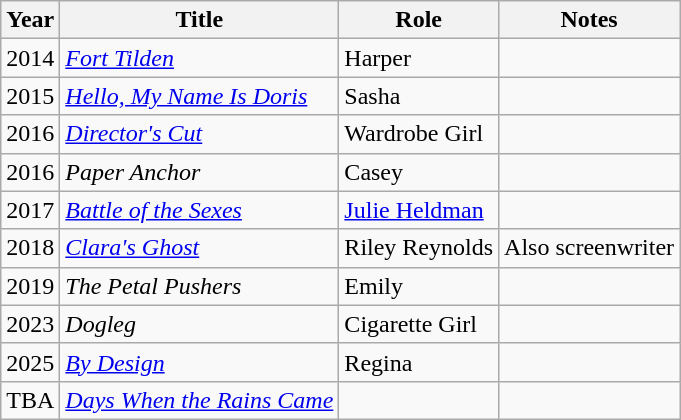<table class="wikitable sortable">
<tr>
<th>Year</th>
<th>Title</th>
<th>Role</th>
<th>Notes</th>
</tr>
<tr>
<td>2014</td>
<td><a href='#'><em>Fort Tilden</em></a></td>
<td>Harper</td>
<td></td>
</tr>
<tr>
<td>2015</td>
<td><em><a href='#'>Hello, My Name Is Doris</a></em></td>
<td>Sasha</td>
<td></td>
</tr>
<tr>
<td>2016</td>
<td><a href='#'><em>Director's Cut</em></a></td>
<td>Wardrobe Girl</td>
<td></td>
</tr>
<tr>
<td>2016</td>
<td><em>Paper Anchor</em></td>
<td>Casey</td>
<td></td>
</tr>
<tr>
<td>2017</td>
<td><a href='#'><em>Battle of the Sexes</em></a></td>
<td><a href='#'>Julie Heldman</a></td>
<td></td>
</tr>
<tr>
<td>2018</td>
<td><em><a href='#'>Clara's Ghost</a></em></td>
<td>Riley Reynolds</td>
<td>Also screenwriter</td>
</tr>
<tr>
<td>2019</td>
<td><em>The Petal Pushers</em></td>
<td>Emily</td>
<td></td>
</tr>
<tr>
<td>2023</td>
<td><em>Dogleg</em></td>
<td>Cigarette Girl</td>
<td></td>
</tr>
<tr>
<td>2025</td>
<td><em><a href='#'>By Design</a></em></td>
<td>Regina</td>
<td></td>
</tr>
<tr>
<td>TBA</td>
<td><em><a href='#'>Days When the Rains Came</a></em></td>
<td></td>
<td></td>
</tr>
</table>
